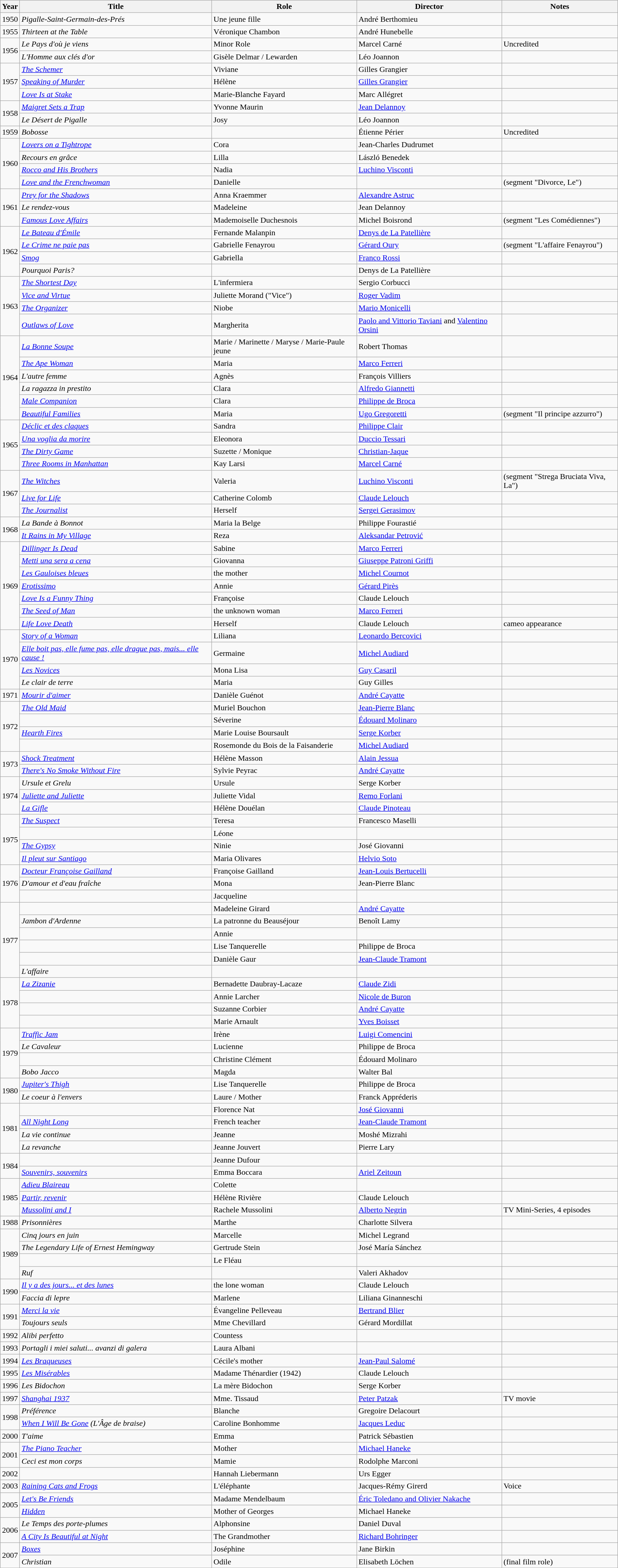<table class="wikitable sortable">
<tr>
<th>Year</th>
<th>Title</th>
<th>Role</th>
<th>Director</th>
<th>Notes</th>
</tr>
<tr>
<td>1950</td>
<td><em>Pigalle-Saint-Germain-des-Prés</em></td>
<td>Une jeune fille</td>
<td>André Berthomieu</td>
<td></td>
</tr>
<tr>
<td>1955</td>
<td><em>Thirteen at the Table</em></td>
<td>Véronique Chambon</td>
<td>André Hunebelle</td>
<td></td>
</tr>
<tr>
<td rowspan=2>1956</td>
<td><em>Le Pays d'où je viens</em></td>
<td>Minor Role</td>
<td>Marcel Carné</td>
<td>Uncredited</td>
</tr>
<tr>
<td><em>L'Homme aux clés d'or</em></td>
<td>Gisèle Delmar / Lewarden</td>
<td>Léo Joannon</td>
<td></td>
</tr>
<tr>
<td rowspan=3>1957</td>
<td><em><a href='#'>The Schemer</a></em></td>
<td>Viviane</td>
<td>Gilles Grangier</td>
<td></td>
</tr>
<tr>
<td><em><a href='#'>Speaking of Murder</a></em></td>
<td>Hélène</td>
<td><a href='#'>Gilles Grangier</a></td>
<td></td>
</tr>
<tr>
<td><em><a href='#'>Love Is at Stake</a></em></td>
<td>Marie-Blanche Fayard</td>
<td>Marc Allégret</td>
<td></td>
</tr>
<tr>
<td rowspan=2>1958</td>
<td><em><a href='#'>Maigret Sets a Trap</a></em></td>
<td>Yvonne Maurin</td>
<td><a href='#'>Jean Delannoy</a></td>
<td></td>
</tr>
<tr>
<td><em>Le Désert de Pigalle</em></td>
<td>Josy</td>
<td>Léo Joannon</td>
<td></td>
</tr>
<tr>
<td>1959</td>
<td><em>Bobosse</em></td>
<td></td>
<td>Étienne Périer</td>
<td>Uncredited</td>
</tr>
<tr>
<td rowspan=4>1960</td>
<td><em><a href='#'>Lovers on a Tightrope</a></em></td>
<td>Cora</td>
<td>Jean-Charles Dudrumet</td>
<td></td>
</tr>
<tr>
<td><em>Recours en grâce</em></td>
<td>Lilla</td>
<td>László Benedek</td>
<td></td>
</tr>
<tr>
<td><em><a href='#'>Rocco and His Brothers</a></em></td>
<td>Nadia</td>
<td><a href='#'>Luchino Visconti</a></td>
<td></td>
</tr>
<tr>
<td><em><a href='#'>Love and the Frenchwoman</a></em></td>
<td>Danielle</td>
<td></td>
<td>(segment "Divorce, Le")</td>
</tr>
<tr>
<td rowspan=3>1961</td>
<td><em><a href='#'>Prey for the Shadows</a></em></td>
<td>Anna Kraemmer</td>
<td><a href='#'>Alexandre Astruc</a></td>
<td></td>
</tr>
<tr>
<td><em>Le rendez-vous</em></td>
<td>Madeleine</td>
<td>Jean Delannoy</td>
<td></td>
</tr>
<tr>
<td><em><a href='#'>Famous Love Affairs</a></em></td>
<td>Mademoiselle Duchesnois</td>
<td>Michel Boisrond</td>
<td>(segment "Les Comédiennes")</td>
</tr>
<tr>
<td rowspan=4>1962</td>
<td><em><a href='#'>Le Bateau d'Émile</a></em></td>
<td>Fernande Malanpin</td>
<td><a href='#'>Denys de La Patellière</a></td>
<td></td>
</tr>
<tr>
<td><em><a href='#'>Le Crime ne paie pas</a></em></td>
<td>Gabrielle Fenayrou</td>
<td><a href='#'>Gérard Oury</a></td>
<td>(segment "L'affaire Fenayrou")</td>
</tr>
<tr>
<td><em><a href='#'>Smog</a></em></td>
<td>Gabriella</td>
<td><a href='#'>Franco Rossi</a></td>
<td></td>
</tr>
<tr>
<td><em>Pourquoi Paris?</em></td>
<td></td>
<td>Denys de La Patellière</td>
<td></td>
</tr>
<tr>
<td rowspan=4>1963</td>
<td><em><a href='#'>The Shortest Day</a></em></td>
<td>L'infermiera</td>
<td>Sergio Corbucci</td>
<td></td>
</tr>
<tr>
<td><em><a href='#'>Vice and Virtue</a></em></td>
<td>Juliette Morand ("Vice")</td>
<td><a href='#'>Roger Vadim</a></td>
<td></td>
</tr>
<tr>
<td><em><a href='#'>The Organizer</a></em></td>
<td>Niobe</td>
<td><a href='#'>Mario Monicelli</a></td>
<td></td>
</tr>
<tr>
<td><em><a href='#'>Outlaws of Love</a></em></td>
<td>Margherita</td>
<td><a href='#'>Paolo and Vittorio Taviani</a> and <a href='#'>Valentino Orsini</a></td>
<td></td>
</tr>
<tr>
<td rowspan=6>1964</td>
<td><em><a href='#'>La Bonne Soupe</a></em></td>
<td>Marie / Marinette / Maryse / Marie-Paule jeune</td>
<td>Robert Thomas</td>
<td></td>
</tr>
<tr>
<td><em><a href='#'>The Ape Woman</a></em></td>
<td>Maria</td>
<td><a href='#'>Marco Ferreri</a></td>
<td></td>
</tr>
<tr>
<td><em>L'autre femme</em></td>
<td>Agnès</td>
<td>François Villiers</td>
<td></td>
</tr>
<tr>
<td><em>La ragazza in prestito</em></td>
<td>Clara</td>
<td><a href='#'>Alfredo Giannetti</a></td>
<td></td>
</tr>
<tr>
<td><em><a href='#'>Male Companion</a></em></td>
<td>Clara</td>
<td><a href='#'>Philippe de Broca</a></td>
<td></td>
</tr>
<tr>
<td><em><a href='#'>Beautiful Families</a></em></td>
<td>Maria</td>
<td><a href='#'>Ugo Gregoretti</a></td>
<td>(segment "Il principe azzurro")</td>
</tr>
<tr>
<td rowspan=4>1965</td>
<td><em><a href='#'>Déclic et des claques</a></em></td>
<td>Sandra</td>
<td><a href='#'>Philippe Clair</a></td>
<td></td>
</tr>
<tr>
<td><em><a href='#'>Una voglia da morire</a></em></td>
<td>Eleonora</td>
<td><a href='#'>Duccio Tessari</a></td>
<td></td>
</tr>
<tr>
<td><em><a href='#'>The Dirty Game</a></em></td>
<td>Suzette / Monique</td>
<td><a href='#'>Christian-Jaque</a></td>
<td></td>
</tr>
<tr>
<td><em><a href='#'>Three Rooms in Manhattan</a></em></td>
<td>Kay Larsi</td>
<td><a href='#'>Marcel Carné</a></td>
<td></td>
</tr>
<tr>
<td rowspan=3>1967</td>
<td><em><a href='#'>The Witches</a></em></td>
<td>Valeria</td>
<td><a href='#'>Luchino Visconti</a></td>
<td>(segment "Strega Bruciata Viva, La")</td>
</tr>
<tr>
<td><em><a href='#'>Live for Life</a></em></td>
<td>Catherine Colomb</td>
<td><a href='#'>Claude Lelouch</a></td>
<td></td>
</tr>
<tr>
<td><em><a href='#'>The Journalist</a></em></td>
<td>Herself</td>
<td><a href='#'>Sergei Gerasimov</a></td>
<td></td>
</tr>
<tr>
<td rowspan=2>1968</td>
<td><em>La Bande à Bonnot</em></td>
<td>Maria la Belge</td>
<td>Philippe Fourastié</td>
<td></td>
</tr>
<tr>
<td><em><a href='#'>It Rains in My Village</a></em></td>
<td>Reza</td>
<td><a href='#'>Aleksandar Petrović</a></td>
<td></td>
</tr>
<tr>
<td rowspan=7>1969</td>
<td><em><a href='#'>Dillinger Is Dead</a></em></td>
<td>Sabine</td>
<td><a href='#'>Marco Ferreri</a></td>
<td></td>
</tr>
<tr>
<td><em><a href='#'>Metti una sera a cena</a></em></td>
<td>Giovanna</td>
<td><a href='#'>Giuseppe Patroni Griffi</a></td>
<td></td>
</tr>
<tr>
<td><em><a href='#'>Les Gauloises bleues</a></em></td>
<td>the mother</td>
<td><a href='#'>Michel Cournot</a></td>
<td></td>
</tr>
<tr>
<td><em><a href='#'>Erotissimo</a></em></td>
<td>Annie</td>
<td><a href='#'>Gérard Pirès</a></td>
<td></td>
</tr>
<tr>
<td><em><a href='#'>Love Is a Funny Thing</a></em></td>
<td>Françoise</td>
<td>Claude Lelouch</td>
<td></td>
</tr>
<tr>
<td><em><a href='#'>The Seed of Man</a></em></td>
<td>the unknown woman</td>
<td><a href='#'>Marco Ferreri</a></td>
<td></td>
</tr>
<tr>
<td><em><a href='#'>Life Love Death</a></em></td>
<td>Herself</td>
<td>Claude Lelouch</td>
<td>cameo appearance</td>
</tr>
<tr>
<td rowspan=4>1970</td>
<td><em><a href='#'>Story of a Woman</a></em></td>
<td>Liliana</td>
<td><a href='#'>Leonardo Bercovici</a></td>
<td></td>
</tr>
<tr>
<td><em><a href='#'>Elle boit pas, elle fume pas, elle drague pas, mais... elle cause !</a></em></td>
<td>Germaine</td>
<td><a href='#'>Michel Audiard</a></td>
<td></td>
</tr>
<tr>
<td><em><a href='#'>Les Novices</a></em></td>
<td>Mona Lisa</td>
<td><a href='#'>Guy Casaril</a></td>
<td></td>
</tr>
<tr>
<td><em>Le clair de terre</em></td>
<td>Maria</td>
<td>Guy Gilles</td>
<td></td>
</tr>
<tr>
<td>1971</td>
<td><em><a href='#'>Mourir d'aimer</a></em></td>
<td>Danièle Guénot</td>
<td><a href='#'>André Cayatte</a></td>
<td></td>
</tr>
<tr>
<td rowspan=4>1972</td>
<td><em><a href='#'>The Old Maid</a></em></td>
<td>Muriel Bouchon</td>
<td><a href='#'>Jean-Pierre Blanc</a></td>
<td></td>
</tr>
<tr>
<td><em></em></td>
<td>Séverine</td>
<td><a href='#'>Édouard Molinaro</a></td>
<td></td>
</tr>
<tr>
<td><em><a href='#'>Hearth Fires</a></em></td>
<td>Marie Louise Boursault</td>
<td><a href='#'>Serge Korber</a></td>
<td></td>
</tr>
<tr>
<td><em></em></td>
<td>Rosemonde du Bois de la Faisanderie</td>
<td><a href='#'>Michel Audiard</a></td>
<td></td>
</tr>
<tr>
<td rowspan=2>1973</td>
<td><em><a href='#'>Shock Treatment</a></em></td>
<td>Hélène Masson</td>
<td><a href='#'>Alain Jessua</a></td>
<td></td>
</tr>
<tr>
<td><em><a href='#'>There's No Smoke Without Fire</a></em></td>
<td>Sylvie Peyrac</td>
<td><a href='#'>André Cayatte</a></td>
<td></td>
</tr>
<tr>
<td rowspan=3>1974</td>
<td><em>Ursule et Grelu</em></td>
<td>Ursule</td>
<td>Serge Korber</td>
<td></td>
</tr>
<tr>
<td><em><a href='#'>Juliette and Juliette</a></em></td>
<td>Juliette Vidal</td>
<td><a href='#'>Remo Forlani</a></td>
<td></td>
</tr>
<tr>
<td><em><a href='#'>La Gifle</a></em></td>
<td>Hélène Douélan</td>
<td><a href='#'>Claude Pinoteau</a></td>
<td></td>
</tr>
<tr>
<td rowspan=4>1975</td>
<td><em><a href='#'>The Suspect</a></em></td>
<td>Teresa</td>
<td>Francesco Maselli</td>
<td></td>
</tr>
<tr>
<td><em></em></td>
<td>Léone</td>
<td></td>
<td></td>
</tr>
<tr>
<td><em><a href='#'>The Gypsy</a></em></td>
<td>Ninie</td>
<td>José Giovanni</td>
<td></td>
</tr>
<tr>
<td><em><a href='#'>Il pleut sur Santiago</a></em></td>
<td>Maria Olivares</td>
<td><a href='#'>Helvio Soto</a></td>
<td></td>
</tr>
<tr>
<td rowspan=3>1976</td>
<td><em><a href='#'>Docteur Françoise Gailland</a></em></td>
<td>Françoise Gailland</td>
<td><a href='#'>Jean-Louis Bertucelli</a></td>
<td></td>
</tr>
<tr>
<td><em>D'amour et d'eau fraîche</em></td>
<td>Mona</td>
<td>Jean-Pierre Blanc</td>
<td></td>
</tr>
<tr>
<td><em></em></td>
<td>Jacqueline</td>
<td></td>
<td></td>
</tr>
<tr>
<td rowspan=6>1977</td>
<td><em></em></td>
<td>Madeleine Girard</td>
<td><a href='#'>André Cayatte</a></td>
<td></td>
</tr>
<tr>
<td><em>Jambon d'Ardenne</em></td>
<td>La patronne du Beauséjour</td>
<td>Benoît Lamy</td>
<td></td>
</tr>
<tr>
<td><em></em></td>
<td>Annie</td>
<td></td>
<td></td>
</tr>
<tr>
<td><em></em></td>
<td>Lise Tanquerelle</td>
<td>Philippe de Broca</td>
<td></td>
</tr>
<tr>
<td><em></em></td>
<td>Danièle Gaur</td>
<td><a href='#'>Jean-Claude Tramont</a></td>
<td></td>
</tr>
<tr>
<td><em>L'affaire</em></td>
<td></td>
<td></td>
<td></td>
</tr>
<tr>
<td rowspan=4>1978</td>
<td><em><a href='#'>La Zizanie</a></em></td>
<td>Bernadette Daubray-Lacaze</td>
<td><a href='#'>Claude Zidi</a></td>
<td></td>
</tr>
<tr>
<td><em></em></td>
<td>Annie Larcher</td>
<td><a href='#'>Nicole de Buron</a></td>
<td></td>
</tr>
<tr>
<td><em></em></td>
<td>Suzanne Corbier</td>
<td><a href='#'>André Cayatte</a></td>
<td></td>
</tr>
<tr>
<td><em></em></td>
<td>Marie Arnault</td>
<td><a href='#'>Yves Boisset</a></td>
<td></td>
</tr>
<tr>
<td rowspan=4>1979</td>
<td><em><a href='#'>Traffic Jam</a></em></td>
<td>Irène</td>
<td><a href='#'>Luigi Comencini</a></td>
<td></td>
</tr>
<tr>
<td><em>Le Cavaleur</em></td>
<td>Lucienne</td>
<td>Philippe de Broca</td>
<td></td>
</tr>
<tr>
<td><em></em></td>
<td>Christine Clément</td>
<td>Édouard Molinaro</td>
<td></td>
</tr>
<tr>
<td><em>Bobo Jacco</em></td>
<td>Magda</td>
<td>Walter Bal</td>
<td></td>
</tr>
<tr>
<td rowspan=2>1980</td>
<td><em><a href='#'>Jupiter's Thigh</a></em></td>
<td>Lise Tanquerelle</td>
<td>Philippe de Broca</td>
<td></td>
</tr>
<tr>
<td><em>Le coeur à l'envers</em></td>
<td>Laure / Mother</td>
<td>Franck Appréderis</td>
<td></td>
</tr>
<tr>
<td rowspan=4>1981</td>
<td><em></em></td>
<td>Florence Nat</td>
<td><a href='#'>José Giovanni</a></td>
<td></td>
</tr>
<tr>
<td><em><a href='#'>All Night Long</a></em></td>
<td>French teacher</td>
<td><a href='#'>Jean-Claude Tramont</a></td>
<td></td>
</tr>
<tr>
<td><em>La vie continue</em></td>
<td>Jeanne</td>
<td>Moshé Mizrahi</td>
<td></td>
</tr>
<tr>
<td><em>La revanche</em></td>
<td>Jeanne Jouvert</td>
<td>Pierre Lary</td>
<td></td>
</tr>
<tr>
<td rowspan=2>1984</td>
<td><em></em></td>
<td>Jeanne Dufour</td>
<td></td>
<td></td>
</tr>
<tr>
<td><em><a href='#'>Souvenirs, souvenirs</a></em></td>
<td>Emma Boccara</td>
<td><a href='#'>Ariel Zeitoun</a></td>
<td></td>
</tr>
<tr>
<td rowspan=3>1985</td>
<td><em><a href='#'>Adieu Blaireau</a></em></td>
<td>Colette</td>
<td></td>
<td></td>
</tr>
<tr>
<td><em><a href='#'>Partir, revenir</a></em></td>
<td>Hélène Rivière</td>
<td>Claude Lelouch</td>
<td></td>
</tr>
<tr>
<td><em><a href='#'>Mussolini and I</a></em></td>
<td>Rachele Mussolini</td>
<td><a href='#'>Alberto Negrin</a></td>
<td>TV Mini-Series, 4 episodes</td>
</tr>
<tr>
<td>1988</td>
<td><em>Prisonnières</em></td>
<td>Marthe</td>
<td>Charlotte Silvera</td>
<td></td>
</tr>
<tr>
<td rowspan=4>1989</td>
<td><em>Cinq jours en juin</em></td>
<td>Marcelle</td>
<td>Michel Legrand</td>
<td></td>
</tr>
<tr>
<td><em>The Legendary Life of Ernest Hemingway</em></td>
<td>Gertrude Stein</td>
<td>José María Sánchez</td>
<td></td>
</tr>
<tr>
<td><em></em></td>
<td>Le Fléau</td>
<td></td>
<td></td>
</tr>
<tr>
<td><em>Ruf</em></td>
<td></td>
<td>Valeri Akhadov</td>
<td></td>
</tr>
<tr>
<td rowspan=2>1990</td>
<td><em><a href='#'>Il y a des jours... et des lunes</a></em></td>
<td>the lone woman</td>
<td>Claude Lelouch</td>
<td></td>
</tr>
<tr>
<td><em>Faccia di lepre</em></td>
<td>Marlene</td>
<td>Liliana Ginanneschi</td>
<td></td>
</tr>
<tr>
<td rowspan=2>1991</td>
<td><em><a href='#'>Merci la vie</a></em></td>
<td>Évangeline Pelleveau</td>
<td><a href='#'>Bertrand Blier</a></td>
<td></td>
</tr>
<tr>
<td><em>Toujours seuls</em></td>
<td>Mme Chevillard</td>
<td>Gérard Mordillat</td>
<td></td>
</tr>
<tr>
<td>1992</td>
<td><em>Alibi perfetto</em></td>
<td>Countess</td>
<td></td>
<td></td>
</tr>
<tr>
<td>1993</td>
<td><em>Portagli i miei saluti... avanzi di galera</em></td>
<td>Laura Albani</td>
<td></td>
<td></td>
</tr>
<tr>
<td>1994</td>
<td><em><a href='#'>Les Braqueuses</a></em></td>
<td>Cécile's mother</td>
<td><a href='#'>Jean-Paul Salomé</a></td>
<td></td>
</tr>
<tr>
<td>1995</td>
<td><em><a href='#'>Les Misérables</a></em></td>
<td>Madame Thénardier (1942)</td>
<td>Claude Lelouch</td>
<td></td>
</tr>
<tr>
<td>1996</td>
<td><em>Les Bidochon</em></td>
<td>La mère Bidochon</td>
<td>Serge Korber</td>
<td></td>
</tr>
<tr>
<td>1997</td>
<td><em><a href='#'>Shanghai 1937</a></em></td>
<td>Mme. Tissaud</td>
<td><a href='#'>Peter Patzak</a></td>
<td>TV movie</td>
</tr>
<tr>
<td rowspan=2>1998</td>
<td><em>Préférence</em></td>
<td>Blanche</td>
<td>Gregoire Delacourt</td>
<td></td>
</tr>
<tr>
<td><em><a href='#'>When I Will Be Gone</a> (L'Âge de braise)</em></td>
<td>Caroline Bonhomme</td>
<td><a href='#'>Jacques Leduc</a></td>
<td></td>
</tr>
<tr>
<td>2000</td>
<td><em>T'aime</em></td>
<td>Emma</td>
<td>Patrick Sébastien</td>
<td></td>
</tr>
<tr>
<td rowspan=2>2001</td>
<td><em><a href='#'>The Piano Teacher</a></em></td>
<td>Mother</td>
<td><a href='#'>Michael Haneke</a></td>
<td></td>
</tr>
<tr>
<td><em>Ceci est mon corps</em></td>
<td>Mamie</td>
<td>Rodolphe Marconi</td>
<td></td>
</tr>
<tr>
<td>2002</td>
<td><em></em></td>
<td>Hannah Liebermann</td>
<td>Urs Egger</td>
<td></td>
</tr>
<tr>
<td>2003</td>
<td><em><a href='#'>Raining Cats and Frogs</a></em></td>
<td>L'éléphante</td>
<td>Jacques-Rémy Girerd</td>
<td>Voice</td>
</tr>
<tr>
<td rowspan=2>2005</td>
<td><em><a href='#'>Let's Be Friends</a></em></td>
<td>Madame Mendelbaum</td>
<td><a href='#'>Éric Toledano and Olivier Nakache</a></td>
<td></td>
</tr>
<tr>
<td><em><a href='#'>Hidden</a></em></td>
<td>Mother of Georges</td>
<td>Michael Haneke</td>
<td></td>
</tr>
<tr>
<td rowspan=2>2006</td>
<td><em>Le Temps des porte-plumes</em></td>
<td>Alphonsine</td>
<td>Daniel Duval</td>
<td></td>
</tr>
<tr>
<td><em><a href='#'>A City Is Beautiful at Night</a></em></td>
<td>The Grandmother</td>
<td><a href='#'>Richard Bohringer</a></td>
<td></td>
</tr>
<tr>
<td rowspan=2>2007</td>
<td><em><a href='#'>Boxes</a></em></td>
<td>Joséphine</td>
<td>Jane Birkin</td>
<td></td>
</tr>
<tr>
<td><em>Christian</em></td>
<td>Odile</td>
<td>Elisabeth Löchen</td>
<td>(final film role)</td>
</tr>
</table>
